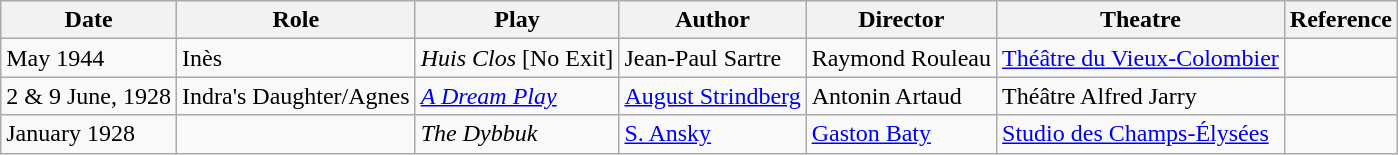<table class="wikitable">
<tr>
<th>Date</th>
<th>Role</th>
<th>Play</th>
<th>Author</th>
<th>Director</th>
<th>Theatre</th>
<th>Reference</th>
</tr>
<tr>
<td>May 1944</td>
<td>Inès</td>
<td><em>Huis Clos</em> [No Exit]</td>
<td>Jean-Paul Sartre</td>
<td>Raymond Rouleau</td>
<td><a href='#'>Théâtre du Vieux-Colombier</a></td>
<td></td>
</tr>
<tr>
<td>2 & 9 June, 1928</td>
<td>Indra's Daughter/Agnes</td>
<td><em><a href='#'>A Dream Play</a></em></td>
<td><a href='#'>August Strindberg</a></td>
<td>Antonin Artaud</td>
<td>Théâtre Alfred Jarry</td>
<td></td>
</tr>
<tr>
<td>January 1928</td>
<td></td>
<td><em>The Dybbuk</em></td>
<td><a href='#'>S. Ansky</a></td>
<td><a href='#'>Gaston Baty</a></td>
<td><a href='#'>Studio des Champs-Élysées</a></td>
<td></td>
</tr>
</table>
